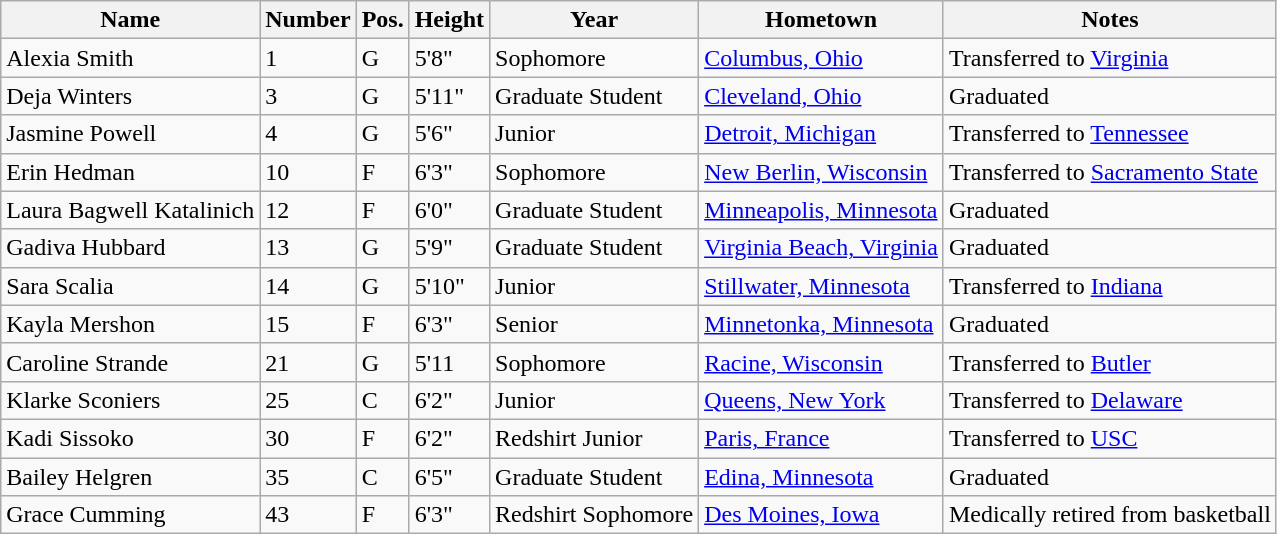<table class="wikitable sortable" border="1">
<tr>
<th>Name</th>
<th>Number</th>
<th>Pos.</th>
<th>Height</th>
<th>Year</th>
<th>Hometown</th>
<th class="unsortable">Notes</th>
</tr>
<tr>
<td>Alexia Smith</td>
<td>1</td>
<td>G</td>
<td>5'8"</td>
<td>Sophomore</td>
<td><a href='#'>Columbus, Ohio</a></td>
<td>Transferred to <a href='#'>Virginia</a></td>
</tr>
<tr>
<td>Deja Winters</td>
<td>3</td>
<td>G</td>
<td>5'11"</td>
<td>Graduate Student</td>
<td><a href='#'>Cleveland, Ohio</a></td>
<td>Graduated</td>
</tr>
<tr>
<td>Jasmine Powell</td>
<td>4</td>
<td>G</td>
<td>5'6"</td>
<td>Junior</td>
<td><a href='#'>Detroit, Michigan</a></td>
<td>Transferred to <a href='#'>Tennessee</a></td>
</tr>
<tr>
<td>Erin Hedman</td>
<td>10</td>
<td>F</td>
<td>6'3"</td>
<td>Sophomore</td>
<td><a href='#'>New Berlin, Wisconsin</a></td>
<td>Transferred to <a href='#'>Sacramento State</a></td>
</tr>
<tr>
<td>Laura Bagwell Katalinich</td>
<td>12</td>
<td>F</td>
<td>6'0"</td>
<td>Graduate Student</td>
<td><a href='#'>Minneapolis, Minnesota</a></td>
<td>Graduated</td>
</tr>
<tr>
<td>Gadiva Hubbard</td>
<td>13</td>
<td>G</td>
<td>5'9"</td>
<td>Graduate Student</td>
<td><a href='#'>Virginia Beach, Virginia</a></td>
<td>Graduated</td>
</tr>
<tr>
<td>Sara Scalia</td>
<td>14</td>
<td>G</td>
<td>5'10"</td>
<td>Junior</td>
<td><a href='#'>Stillwater, Minnesota</a></td>
<td>Transferred to <a href='#'>Indiana</a></td>
</tr>
<tr>
<td>Kayla Mershon</td>
<td>15</td>
<td>F</td>
<td>6'3"</td>
<td>Senior</td>
<td><a href='#'>Minnetonka, Minnesota</a></td>
<td>Graduated</td>
</tr>
<tr>
<td>Caroline Strande</td>
<td>21</td>
<td>G</td>
<td>5'11</td>
<td>Sophomore</td>
<td><a href='#'>Racine, Wisconsin</a></td>
<td>Transferred to <a href='#'>Butler</a></td>
</tr>
<tr>
<td>Klarke Sconiers</td>
<td>25</td>
<td>C</td>
<td>6'2"</td>
<td>Junior</td>
<td><a href='#'>Queens, New York</a></td>
<td>Transferred to <a href='#'>Delaware</a></td>
</tr>
<tr>
<td>Kadi Sissoko</td>
<td>30</td>
<td>F</td>
<td>6'2"</td>
<td>Redshirt Junior</td>
<td><a href='#'>Paris, France</a></td>
<td>Transferred to <a href='#'>USC</a></td>
</tr>
<tr>
<td>Bailey Helgren</td>
<td>35</td>
<td>C</td>
<td>6'5"</td>
<td>Graduate Student</td>
<td><a href='#'>Edina, Minnesota</a></td>
<td>Graduated</td>
</tr>
<tr>
<td>Grace Cumming</td>
<td>43</td>
<td>F</td>
<td>6'3"</td>
<td>Redshirt Sophomore</td>
<td><a href='#'>Des Moines, Iowa</a></td>
<td>Medically retired from basketball</td>
</tr>
</table>
